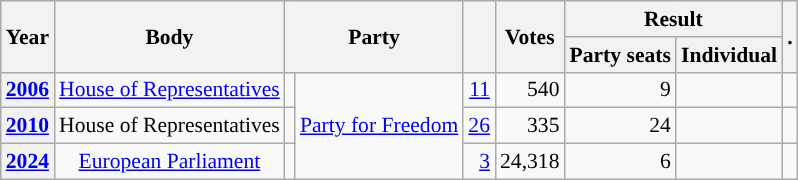<table class="wikitable plainrowheaders sortable" border=2 cellpadding=4 cellspacing=0 style="border: 1px #aaa solid; font-size: 90%; text-align:center;">
<tr>
<th scope="col" rowspan=2>Year</th>
<th scope="col" rowspan=2>Body</th>
<th scope="col" colspan=2 rowspan=2>Party</th>
<th scope="col" rowspan=2></th>
<th scope="col" rowspan=2>Votes</th>
<th scope="colgroup" colspan=2>Result</th>
<th scope="col" rowspan=2 class="unsortable">.</th>
</tr>
<tr>
<th scope="col">Party seats</th>
<th scope="col">Individual</th>
</tr>
<tr>
<th scope="row"><a href='#'>2006</a></th>
<td><a href='#'>House of Representatives</a></td>
<td style="background-color:"></td>
<td rowspan="3"><a href='#'>Party for Freedom</a></td>
<td style=text-align:right><a href='#'>11</a></td>
<td style=text-align:right>540</td>
<td style=text-align:right>9</td>
<td></td>
<td></td>
</tr>
<tr>
<th scope="row"><a href='#'>2010</a></th>
<td>House of Representatives</td>
<td style="background-color:"></td>
<td style=text-align:right><a href='#'>26</a></td>
<td style=text-align:right>335</td>
<td style=text-align:right>24</td>
<td></td>
<td></td>
</tr>
<tr>
<th scope="row"><a href='#'>2024</a></th>
<td><a href='#'>European Parliament</a></td>
<td style="background-color:"></td>
<td style=text-align:right><a href='#'>3</a></td>
<td style=text-align:right>24,318</td>
<td style=text-align:right>6</td>
<td></td>
<td></td>
</tr>
</table>
